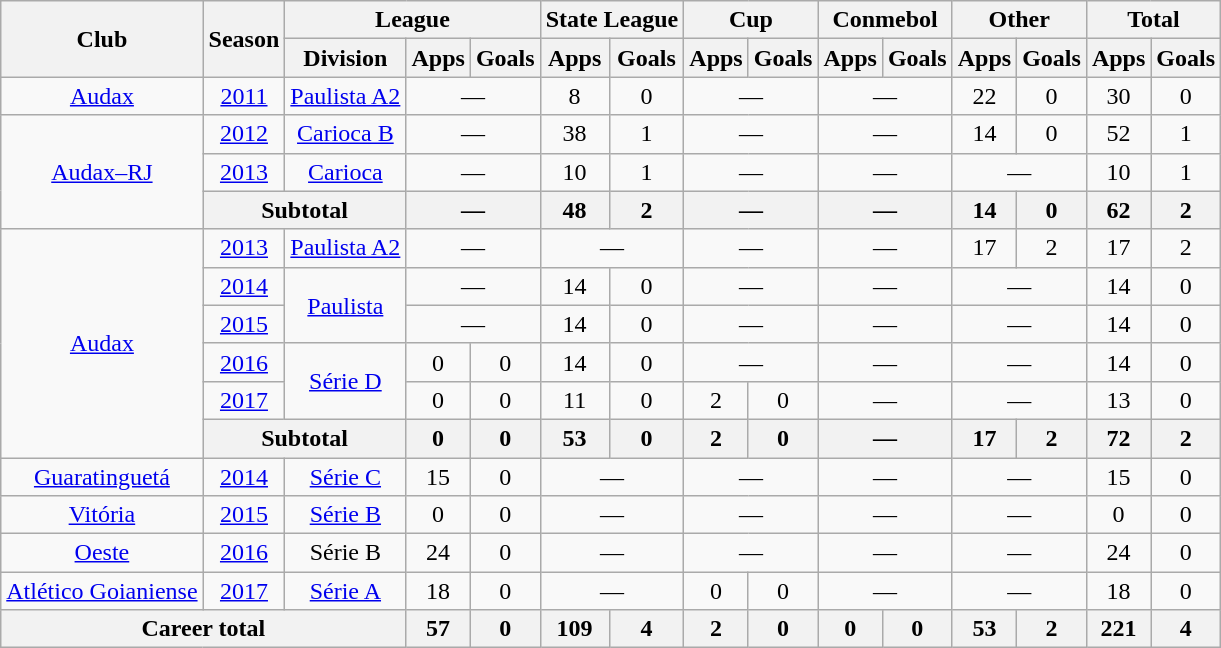<table class="wikitable" style="text-align: center;">
<tr>
<th rowspan="2">Club</th>
<th rowspan="2">Season</th>
<th colspan="3">League</th>
<th colspan="2">State League</th>
<th colspan="2">Cup</th>
<th colspan="2">Conmebol</th>
<th colspan="2">Other</th>
<th colspan="2">Total</th>
</tr>
<tr>
<th>Division</th>
<th>Apps</th>
<th>Goals</th>
<th>Apps</th>
<th>Goals</th>
<th>Apps</th>
<th>Goals</th>
<th>Apps</th>
<th>Goals</th>
<th>Apps</th>
<th>Goals</th>
<th>Apps</th>
<th>Goals</th>
</tr>
<tr>
<td valign="center"><a href='#'>Audax</a></td>
<td><a href='#'>2011</a></td>
<td><a href='#'>Paulista A2</a></td>
<td colspan="2">—</td>
<td>8</td>
<td>0</td>
<td colspan="2">—</td>
<td colspan="2">—</td>
<td>22</td>
<td>0</td>
<td>30</td>
<td>0</td>
</tr>
<tr>
<td rowspan=3 valign="center"><a href='#'>Audax–RJ</a></td>
<td><a href='#'>2012</a></td>
<td><a href='#'>Carioca B</a></td>
<td colspan="2">—</td>
<td>38</td>
<td>1</td>
<td colspan="2">—</td>
<td colspan="2">—</td>
<td>14</td>
<td>0</td>
<td>52</td>
<td>1</td>
</tr>
<tr>
<td><a href='#'>2013</a></td>
<td><a href='#'>Carioca</a></td>
<td colspan="2">—</td>
<td>10</td>
<td>1</td>
<td colspan="2">—</td>
<td colspan="2">—</td>
<td colspan="2">—</td>
<td>10</td>
<td>1</td>
</tr>
<tr>
<th colspan="2">Subtotal</th>
<th colspan="2">—</th>
<th>48</th>
<th>2</th>
<th colspan="2">—</th>
<th colspan="2">—</th>
<th>14</th>
<th>0</th>
<th>62</th>
<th>2</th>
</tr>
<tr>
<td rowspan=6 valign="center"><a href='#'>Audax</a></td>
<td><a href='#'>2013</a></td>
<td><a href='#'>Paulista A2</a></td>
<td colspan="2">—</td>
<td colspan="2">—</td>
<td colspan="2">—</td>
<td colspan="2">—</td>
<td>17</td>
<td>2</td>
<td>17</td>
<td>2</td>
</tr>
<tr>
<td><a href='#'>2014</a></td>
<td rowspan=2><a href='#'>Paulista</a></td>
<td colspan="2">—</td>
<td>14</td>
<td>0</td>
<td colspan="2">—</td>
<td colspan="2">—</td>
<td colspan="2">—</td>
<td>14</td>
<td>0</td>
</tr>
<tr>
<td><a href='#'>2015</a></td>
<td colspan="2">—</td>
<td>14</td>
<td>0</td>
<td colspan="2">—</td>
<td colspan="2">—</td>
<td colspan="2">—</td>
<td>14</td>
<td>0</td>
</tr>
<tr>
<td><a href='#'>2016</a></td>
<td rowspan="2"><a href='#'>Série D</a></td>
<td>0</td>
<td>0</td>
<td>14</td>
<td>0</td>
<td colspan="2">—</td>
<td colspan="2">—</td>
<td colspan="2">—</td>
<td>14</td>
<td>0</td>
</tr>
<tr>
<td><a href='#'>2017</a></td>
<td>0</td>
<td>0</td>
<td>11</td>
<td>0</td>
<td>2</td>
<td>0</td>
<td colspan="2">—</td>
<td colspan="2">—</td>
<td>13</td>
<td>0</td>
</tr>
<tr>
<th colspan="2">Subtotal</th>
<th>0</th>
<th>0</th>
<th>53</th>
<th>0</th>
<th>2</th>
<th>0</th>
<th colspan="2">—</th>
<th>17</th>
<th>2</th>
<th>72</th>
<th>2</th>
</tr>
<tr>
<td valign="center"><a href='#'>Guaratinguetá</a></td>
<td><a href='#'>2014</a></td>
<td><a href='#'>Série C</a></td>
<td>15</td>
<td>0</td>
<td colspan="2">—</td>
<td colspan="2">—</td>
<td colspan="2">—</td>
<td colspan="2">—</td>
<td>15</td>
<td>0</td>
</tr>
<tr>
<td valign="center"><a href='#'>Vitória</a></td>
<td><a href='#'>2015</a></td>
<td><a href='#'>Série B</a></td>
<td>0</td>
<td>0</td>
<td colspan="2">—</td>
<td colspan="2">—</td>
<td colspan="2">—</td>
<td colspan="2">—</td>
<td>0</td>
<td>0</td>
</tr>
<tr>
<td valign="center"><a href='#'>Oeste</a></td>
<td><a href='#'>2016</a></td>
<td>Série B</td>
<td>24</td>
<td>0</td>
<td colspan="2">—</td>
<td colspan="2">—</td>
<td colspan="2">—</td>
<td colspan="2">—</td>
<td>24</td>
<td>0</td>
</tr>
<tr>
<td valign="center"><a href='#'>Atlético Goianiense</a></td>
<td><a href='#'>2017</a></td>
<td><a href='#'>Série A</a></td>
<td>18</td>
<td>0</td>
<td colspan="2">—</td>
<td>0</td>
<td>0</td>
<td colspan="2">—</td>
<td colspan="2">—</td>
<td>18</td>
<td>0</td>
</tr>
<tr>
<th colspan="3"><strong>Career total</strong></th>
<th>57</th>
<th>0</th>
<th>109</th>
<th>4</th>
<th>2</th>
<th>0</th>
<th>0</th>
<th>0</th>
<th>53</th>
<th>2</th>
<th>221</th>
<th>4</th>
</tr>
</table>
